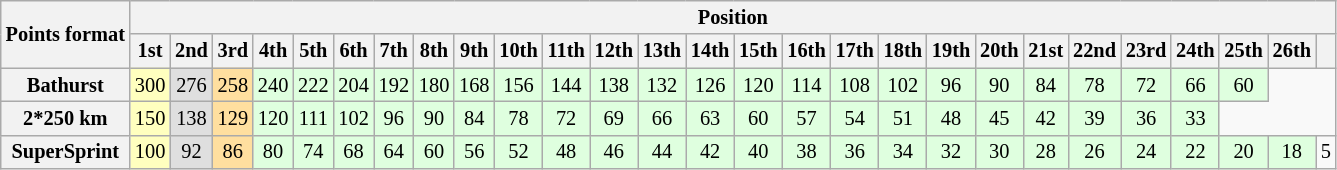<table class="wikitable" style="font-size:85%; text-align:center">
<tr style="background:#f9f9f9">
<th rowspan=2>Points format</th>
<th colspan=28>Position</th>
</tr>
<tr>
<th>1st</th>
<th>2nd</th>
<th>3rd</th>
<th>4th</th>
<th>5th</th>
<th>6th</th>
<th>7th</th>
<th>8th</th>
<th>9th</th>
<th>10th</th>
<th>11th</th>
<th>12th</th>
<th>13th</th>
<th>14th</th>
<th>15th</th>
<th>16th</th>
<th>17th</th>
<th>18th</th>
<th>19th</th>
<th>20th</th>
<th>21st</th>
<th>22nd</th>
<th>23rd</th>
<th>24th</th>
<th>25th</th>
<th>26th</th>
<th>  </th>
</tr>
<tr>
<th>Bathurst</th>
<td style="background: #ffffbf">300</td>
<td style="background: #dfdfdf">276</td>
<td style="background: #ffdf9f">258</td>
<td style="background: #dfffdf">240</td>
<td style="background: #dfffdf">222</td>
<td style="background: #dfffdf">204</td>
<td style="background: #dfffdf">192</td>
<td style="background: #dfffdf">180</td>
<td style="background: #dfffdf">168</td>
<td style="background: #dfffdf">156</td>
<td style="background: #dfffdf">144</td>
<td style="background: #dfffdf">138</td>
<td style="background: #dfffdf">132</td>
<td style="background: #dfffdf">126</td>
<td style="background: #dfffdf">120</td>
<td style="background: #dfffdf">114</td>
<td style="background: #dfffdf">108</td>
<td style="background: #dfffdf">102</td>
<td style="background: #dfffdf">96</td>
<td style="background: #dfffdf">90</td>
<td style="background: #dfffdf">84</td>
<td style="background: #dfffdf">78</td>
<td style="background: #dfffdf">72</td>
<td style="background: #dfffdf">66</td>
<td style="background: #dfffdf">60</td>
</tr>
<tr>
<th>2*250 km</th>
<td style="background: #ffffbf">150</td>
<td style="background: #dfdfdf">138</td>
<td style="background: #ffdf9f">129</td>
<td style="background: #dfffdf">120</td>
<td style="background: #dfffdf">111</td>
<td style="background: #dfffdf">102</td>
<td style="background: #dfffdf">96</td>
<td style="background: #dfffdf">90</td>
<td style="background: #dfffdf">84</td>
<td style="background: #dfffdf">78</td>
<td style="background: #dfffdf">72</td>
<td style="background: #dfffdf">69</td>
<td style="background: #dfffdf">66</td>
<td style="background: #dfffdf">63</td>
<td style="background: #dfffdf">60</td>
<td style="background: #dfffdf">57</td>
<td style="background: #dfffdf">54</td>
<td style="background: #dfffdf">51</td>
<td style="background: #dfffdf">48</td>
<td style="background: #dfffdf">45</td>
<td style="background: #dfffdf">42</td>
<td style="background: #dfffdf">39</td>
<td style="background: #dfffdf">36</td>
<td style="background: #dfffdf">33</td>
</tr>
<tr>
<th>SuperSprint</th>
<td style="background: #ffffbf">100</td>
<td style="background: #dfdfdf">92</td>
<td style="background: #ffdf9f">86</td>
<td style="background: #dfffdf">80</td>
<td style="background: #dfffdf">74</td>
<td style="background: #dfffdf">68</td>
<td style="background: #dfffdf">64</td>
<td style="background: #dfffdf">60</td>
<td style="background: #dfffdf">56</td>
<td style="background: #dfffdf">52</td>
<td style="background: #dfffdf">48</td>
<td style="background: #dfffdf">46</td>
<td style="background: #dfffdf">44</td>
<td style="background: #dfffdf">42</td>
<td style="background: #dfffdf">40</td>
<td style="background: #dfffdf">38</td>
<td style="background: #dfffdf">36</td>
<td style="background: #dfffdf">34</td>
<td style="background: #dfffdf">32</td>
<td style="background: #dfffdf">30</td>
<td style="background: #dfffdf">28</td>
<td style="background: #dfffdf">26</td>
<td style="background: #dfffdf">24</td>
<td style="background: #dfffdf">22</td>
<td style="background: #dfffdf">20</td>
<td style="background: #dfffdf">18</td>
<td>5</td>
</tr>
</table>
